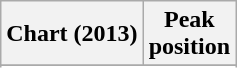<table class="wikitable sortable">
<tr>
<th align="left">Chart (2013)</th>
<th align="center">Peak<br>position</th>
</tr>
<tr>
</tr>
<tr>
</tr>
</table>
